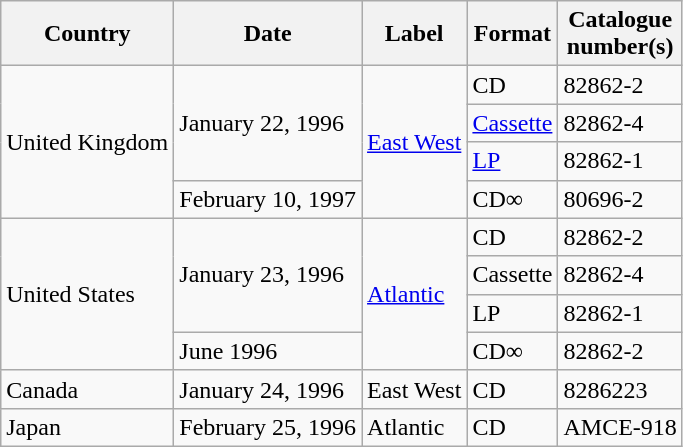<table class="wikitable">
<tr>
<th>Country</th>
<th>Date</th>
<th>Label</th>
<th>Format</th>
<th>Catalogue <br>number(s)</th>
</tr>
<tr>
<td rowspan="4">United Kingdom</td>
<td rowspan="3">January 22, 1996</td>
<td rowspan="4"><a href='#'>East West</a></td>
<td>CD</td>
<td>82862-2</td>
</tr>
<tr>
<td><a href='#'>Cassette</a></td>
<td>82862-4</td>
</tr>
<tr>
<td><a href='#'>LP</a></td>
<td>82862-1</td>
</tr>
<tr>
<td>February 10, 1997</td>
<td>CD∞</td>
<td>80696-2</td>
</tr>
<tr>
<td rowspan="4">United States</td>
<td rowspan="3">January 23, 1996</td>
<td rowspan="4"><a href='#'>Atlantic</a></td>
<td>CD</td>
<td>82862-2</td>
</tr>
<tr>
<td>Cassette</td>
<td>82862-4</td>
</tr>
<tr>
<td>LP</td>
<td>82862-1</td>
</tr>
<tr>
<td>June 1996</td>
<td>CD∞</td>
<td>82862-2</td>
</tr>
<tr>
<td>Canada</td>
<td>January 24, 1996</td>
<td>East West</td>
<td>CD</td>
<td>8286223</td>
</tr>
<tr>
<td>Japan</td>
<td>February 25, 1996</td>
<td>Atlantic</td>
<td>CD</td>
<td>AMCE-918</td>
</tr>
</table>
